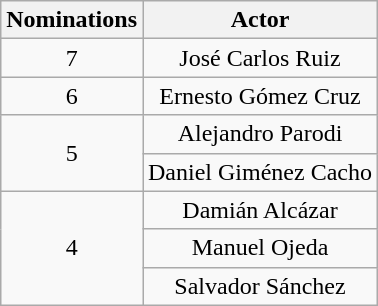<table class="wikitable" rowspan=2 style="text-align: center;">
<tr>
<th scope="col" width="55">Nominations</th>
<th scope="col" align="center">Actor</th>
</tr>
<tr>
<td rowspan="1" style="text-align:center;">7</td>
<td>José Carlos Ruiz</td>
</tr>
<tr>
<td rowspan="1" style="text-align:center;">6</td>
<td>Ernesto Gómez Cruz</td>
</tr>
<tr>
<td rowspan="2" style="text-align:center;">5</td>
<td>Alejandro Parodi</td>
</tr>
<tr>
<td>Daniel Giménez Cacho</td>
</tr>
<tr>
<td rowspan="3" style="text-align:center;">4</td>
<td>Damián Alcázar</td>
</tr>
<tr>
<td>Manuel Ojeda</td>
</tr>
<tr>
<td>Salvador Sánchez</td>
</tr>
</table>
